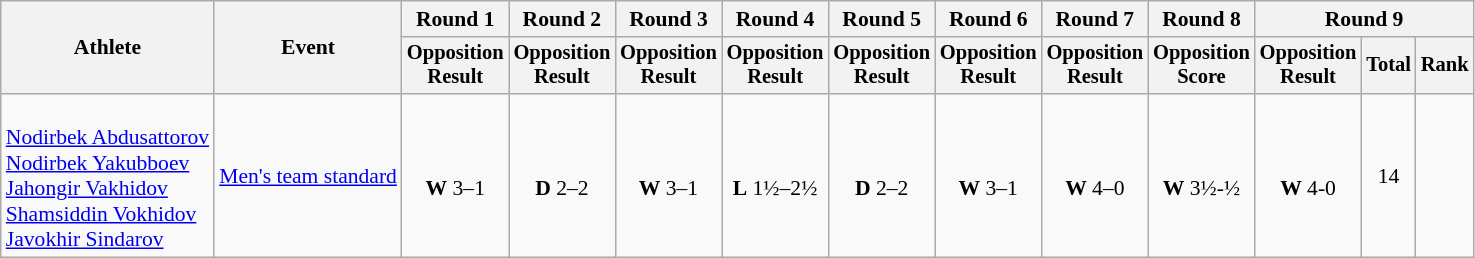<table class=wikitable style=font-size:90%;text-align:center>
<tr>
<th rowspan="2">Athlete</th>
<th rowspan="2">Event</th>
<th>Round 1</th>
<th>Round 2</th>
<th>Round 3</th>
<th>Round 4</th>
<th>Round 5</th>
<th>Round 6</th>
<th>Round 7</th>
<th>Round 8</th>
<th colspan=3>Round 9</th>
</tr>
<tr style="font-size:95%">
<th>Opposition<br>Result</th>
<th>Opposition<br>Result</th>
<th>Opposition<br>Result</th>
<th>Opposition<br>Result</th>
<th>Opposition<br>Result</th>
<th>Opposition<br>Result</th>
<th>Opposition<br>Result</th>
<th>Opposition<br>Score</th>
<th>Opposition<br>Result</th>
<th>Total</th>
<th>Rank</th>
</tr>
<tr>
<td align=left><br><a href='#'>Nodirbek Abdusattorov</a><br><a href='#'>Nodirbek Yakubboev</a><br><a href='#'>Jahongir Vakhidov</a><br><a href='#'>Shamsiddin Vokhidov</a><br><a href='#'>Javokhir Sindarov</a></td>
<td align=left><a href='#'>Men's team standard</a></td>
<td><br><strong>W</strong> 3–1</td>
<td><br><strong>D</strong> 2–2</td>
<td><br><strong>W</strong> 3–1</td>
<td><br><strong>L</strong> 1½–2½</td>
<td><br><strong>D</strong> 2–2</td>
<td><br><strong>W</strong> 3–1</td>
<td><br><strong>W</strong> 4–0</td>
<td><br><strong>W</strong> 3½-½</td>
<td><br><strong>W</strong> 4-0</td>
<td>14</td>
<td></td>
</tr>
</table>
